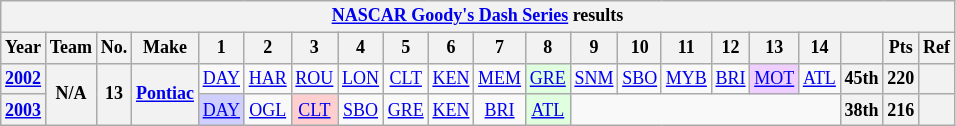<table class="wikitable" style="text-align:center; font-size:75%">
<tr>
<th colspan=32><a href='#'>NASCAR Goody's Dash Series</a> results</th>
</tr>
<tr>
<th>Year</th>
<th>Team</th>
<th>No.</th>
<th>Make</th>
<th>1</th>
<th>2</th>
<th>3</th>
<th>4</th>
<th>5</th>
<th>6</th>
<th>7</th>
<th>8</th>
<th>9</th>
<th>10</th>
<th>11</th>
<th>12</th>
<th>13</th>
<th>14</th>
<th></th>
<th>Pts</th>
<th>Ref</th>
</tr>
<tr>
<th><a href='#'>2002</a></th>
<th rowspan=2>N/A</th>
<th rowspan=2>13</th>
<th rowspan=2><a href='#'>Pontiac</a></th>
<td><a href='#'>DAY</a></td>
<td><a href='#'>HAR</a></td>
<td><a href='#'>ROU</a></td>
<td><a href='#'>LON</a></td>
<td><a href='#'>CLT</a></td>
<td><a href='#'>KEN</a></td>
<td><a href='#'>MEM</a></td>
<td style="background:#DFFFDF;"><a href='#'>GRE</a><br></td>
<td><a href='#'>SNM</a></td>
<td><a href='#'>SBO</a></td>
<td><a href='#'>MYB</a></td>
<td><a href='#'>BRI</a></td>
<td style="background:#EFCFFF;"><a href='#'>MOT</a><br></td>
<td><a href='#'>ATL</a></td>
<th>45th</th>
<th>220</th>
<th></th>
</tr>
<tr>
<th><a href='#'>2003</a></th>
<td style="background:#CFCFFF;"><a href='#'>DAY</a><br></td>
<td><a href='#'>OGL</a></td>
<td style="background:#FFCFCF;"><a href='#'>CLT</a><br></td>
<td><a href='#'>SBO</a></td>
<td><a href='#'>GRE</a></td>
<td><a href='#'>KEN</a></td>
<td><a href='#'>BRI</a></td>
<td style="background:#DFFFDF;"><a href='#'>ATL</a><br></td>
<td colspan=6></td>
<th>38th</th>
<th>216</th>
<th></th>
</tr>
</table>
